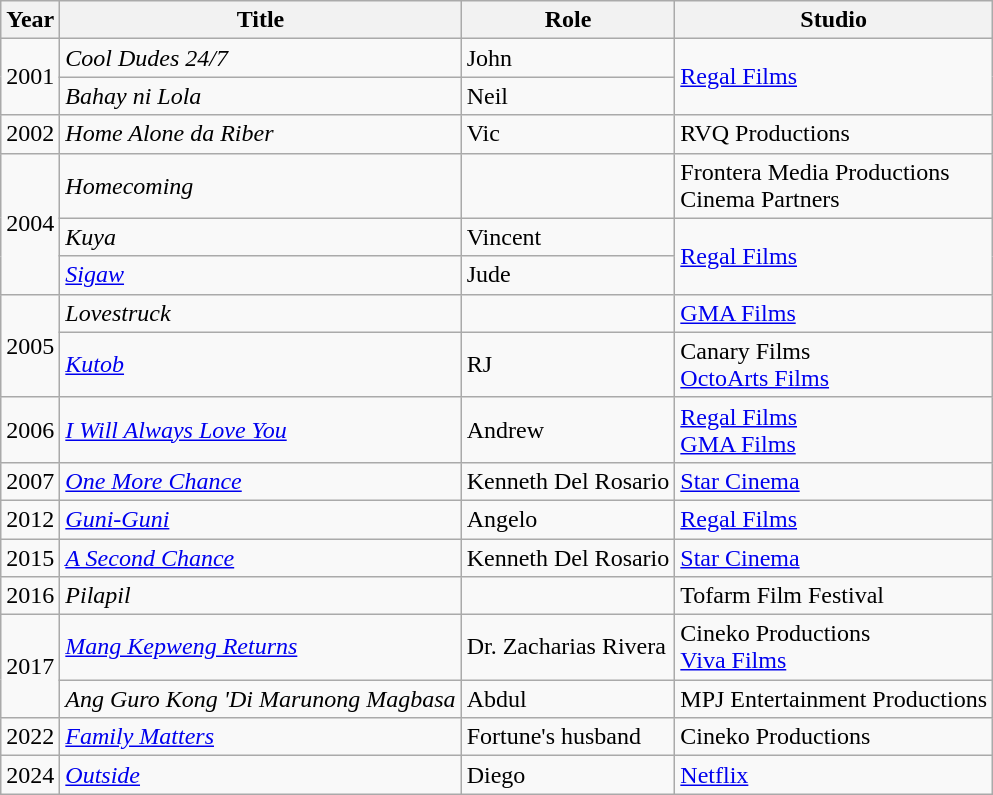<table class="wikitable sortable">
<tr>
<th>Year</th>
<th>Title</th>
<th>Role</th>
<th>Studio</th>
</tr>
<tr>
<td rowspan=2>2001</td>
<td><em>Cool Dudes 24/7</em></td>
<td>John</td>
<td rowspan=2><a href='#'>Regal Films</a></td>
</tr>
<tr>
<td><em>Bahay ni Lola</em></td>
<td>Neil</td>
</tr>
<tr>
<td>2002</td>
<td><em>Home Alone da Riber</em></td>
<td>Vic</td>
<td>RVQ Productions</td>
</tr>
<tr>
<td rowspan=3>2004</td>
<td><em>Homecoming</em></td>
<td></td>
<td>Frontera Media Productions<br>Cinema Partners</td>
</tr>
<tr>
<td><em>Kuya</em></td>
<td>Vincent</td>
<td rowspan=2><a href='#'>Regal Films</a></td>
</tr>
<tr>
<td><em><a href='#'>Sigaw</a></em></td>
<td>Jude</td>
</tr>
<tr>
<td rowspan=2>2005</td>
<td><em>Lovestruck</em></td>
<td></td>
<td><a href='#'>GMA Films</a></td>
</tr>
<tr>
<td><em><a href='#'>Kutob</a></em></td>
<td>RJ</td>
<td>Canary Films<br><a href='#'>OctoArts Films</a></td>
</tr>
<tr>
<td>2006</td>
<td><em><a href='#'>I Will Always Love You</a></em></td>
<td>Andrew</td>
<td><a href='#'>Regal Films</a><br><a href='#'>GMA Films</a></td>
</tr>
<tr>
<td>2007</td>
<td><em><a href='#'>One More Chance</a></em></td>
<td>Kenneth Del Rosario</td>
<td><a href='#'>Star Cinema</a></td>
</tr>
<tr>
<td>2012</td>
<td><em><a href='#'>Guni-Guni</a></em></td>
<td>Angelo</td>
<td><a href='#'>Regal Films</a></td>
</tr>
<tr>
<td>2015</td>
<td><em><a href='#'>A Second Chance</a></em></td>
<td>Kenneth Del Rosario</td>
<td><a href='#'>Star Cinema</a></td>
</tr>
<tr>
<td>2016</td>
<td><em>Pilapil</em></td>
<td></td>
<td>Tofarm Film Festival</td>
</tr>
<tr>
<td rowspan=2>2017</td>
<td><em><a href='#'>Mang Kepweng Returns</a></em></td>
<td>Dr. Zacharias Rivera</td>
<td>Cineko Productions<br><a href='#'>Viva Films</a></td>
</tr>
<tr>
<td><em>Ang Guro Kong 'Di Marunong Magbasa</em></td>
<td>Abdul</td>
<td>MPJ Entertainment Productions</td>
</tr>
<tr>
<td>2022</td>
<td><em><a href='#'>Family Matters</a></em></td>
<td>Fortune's husband</td>
<td>Cineko Productions</td>
</tr>
<tr>
<td>2024</td>
<td><em><a href='#'>Outside</a></em></td>
<td>Diego</td>
<td><a href='#'>Netflix</a></td>
</tr>
</table>
